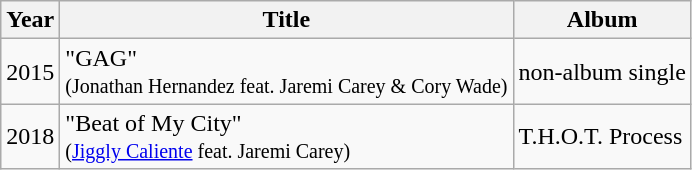<table class="wikitable">
<tr>
<th>Year</th>
<th>Title</th>
<th>Album</th>
</tr>
<tr>
<td>2015</td>
<td>"GAG" <br><small>(Jonathan Hernandez feat. Jaremi Carey & Cory Wade)</small></td>
<td>non-album single</td>
</tr>
<tr>
<td>2018</td>
<td>"Beat of My City"<br><small>(<a href='#'>Jiggly Caliente</a> feat. Jaremi Carey)</small></td>
<td>T.H.O.T. Process</td>
</tr>
</table>
